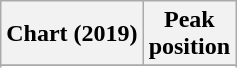<table class="wikitable plainrowheaders">
<tr>
<th>Chart (2019)</th>
<th>Peak<br>position</th>
</tr>
<tr>
</tr>
<tr>
</tr>
</table>
